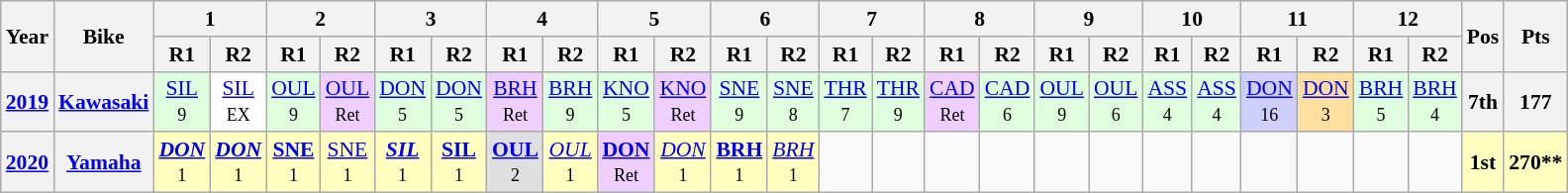<table class="wikitable" style="text-align:center; font-size:90%">
<tr>
<th valign="middle" rowspan=2>Year</th>
<th valign="middle" rowspan=2>Bike</th>
<th colspan=2>1</th>
<th colspan=2>2</th>
<th colspan=2>3</th>
<th colspan=2>4</th>
<th colspan=2>5</th>
<th colspan=2>6</th>
<th colspan=2>7</th>
<th colspan=2>8</th>
<th colspan=2>9</th>
<th colspan=2>10</th>
<th colspan=2>11</th>
<th colspan=2>12</th>
<th rowspan=2>Pos</th>
<th rowspan=2>Pts</th>
</tr>
<tr>
<th>R1</th>
<th>R2</th>
<th>R1</th>
<th>R2</th>
<th>R1</th>
<th>R2</th>
<th>R1</th>
<th>R2</th>
<th>R1</th>
<th>R2</th>
<th>R1</th>
<th>R2</th>
<th>R1</th>
<th>R2</th>
<th>R1</th>
<th>R2</th>
<th>R1</th>
<th>R2</th>
<th>R1</th>
<th>R2</th>
<th>R1</th>
<th>R2</th>
<th>R1</th>
<th>R2</th>
</tr>
<tr>
<th><a href='#'>2019</a></th>
<th><a href='#'>Kawasaki</a></th>
<td style="background:#DFFFDF;"><a href='#'>SIL</a><br><small>9</small></td>
<td style="background:#FFFFFF;"><a href='#'>SIL</a><br><small>EX</small></td>
<td style="background:#DFFFDF;"><a href='#'>OUL</a><br><small>9</small></td>
<td style="background:#EFCFFF;"><a href='#'>OUL</a><br><small>Ret</small></td>
<td style="background:#DFFFDF;"><a href='#'>DON</a><br><small>5</small></td>
<td style="background:#DFFFDF;"><a href='#'>DON</a><br><small>5</small></td>
<td style="background:#EFCFFF;"><a href='#'>BRH</a><br><small>Ret</small></td>
<td style="background:#DFFFDF;"><a href='#'>BRH</a><br><small>9</small></td>
<td style="background:#DFFFDF;"><a href='#'>KNO</a><br><small>5</small></td>
<td style="background:#EFCFFF;"><a href='#'>KNO</a><br><small>Ret</small></td>
<td style="background:#DFFFDF;"><a href='#'>SNE</a><br><small>9</small></td>
<td style="background:#DFFFDF;"><a href='#'>SNE</a><br><small>8</small></td>
<td style="background:#DFFFDF;"><a href='#'>THR</a><br><small>7</small></td>
<td style="background:#DFFFDF;"><a href='#'>THR</a><br><small>9</small></td>
<td style="background:#EFCFFF;"><a href='#'>CAD</a><br><small>Ret</small></td>
<td style="background:#DFFFDF;"><a href='#'>CAD</a><br><small>6</small></td>
<td style="background:#DFFFDF;"><a href='#'>OUL</a><br><small>9</small></td>
<td style="background:#DFFFDF;"><a href='#'>OUL</a><br><small>6</small></td>
<td style="background:#DFFFDF;"><a href='#'>ASS</a><br><small>4</small></td>
<td style="background:#DFFFDF;"><a href='#'>ASS</a><br><small>4</small></td>
<td style="background:#CFCFFF;"><a href='#'>DON</a><br><small>16</small></td>
<td style="background:#FFDF9F;"><a href='#'>DON</a><br><small>3</small></td>
<td style="background:#DFFFDF;"><a href='#'>BRH</a><br><small>5</small></td>
<td style="background:#DFFFDF;"><a href='#'>BRH</a><br><small>4</small></td>
<th>7th</th>
<th>177</th>
</tr>
<tr>
<th><a href='#'>2020</a></th>
<th><a href='#'>Yamaha</a></th>
<td style="background:#ffffbf;"><strong><em><a href='#'>DON</a></em></strong><br><small>1</small></td>
<td style="background:#ffffbf;"><strong><em><a href='#'>DON</a></em></strong><br><small>1</small></td>
<td style="background:#ffffbf;"><strong><a href='#'>SNE</a></strong><br><small>1</small></td>
<td style="background:#ffffbf;"><a href='#'>SNE</a><br><small>1</small></td>
<td style="background:#ffffbf;"><strong><em><a href='#'>SIL</a></em></strong><br><small>1</small></td>
<td style="background:#ffffbf;"><strong><a href='#'>SIL</a></strong><br><small>1</small></td>
<td style="background:#dfdfdf;"><strong><a href='#'>OUL</a></strong><br><small>2</small></td>
<td style="background:#ffffbf;"><em><a href='#'>OUL</a></em><br><small>1</small></td>
<td style="background:#EFCFFF;"><strong><a href='#'>DON</a></strong><br><small>Ret</small></td>
<td style="background:#ffffbf;"><em><a href='#'>DON</a></em><br><small>1</small></td>
<td style="background:#ffffbf;"><strong><a href='#'>BRH</a></strong><br><small>1</small></td>
<td style="background:#ffffbf;"><em><a href='#'>BRH</a></em><br><small>1</small></td>
<td></td>
<td></td>
<td></td>
<td></td>
<td></td>
<td></td>
<td></td>
<td></td>
<td></td>
<td></td>
<td></td>
<td></td>
<th style="background:#ffffbf;">1st</th>
<th style="background:#ffffbf;">270**</th>
</tr>
</table>
